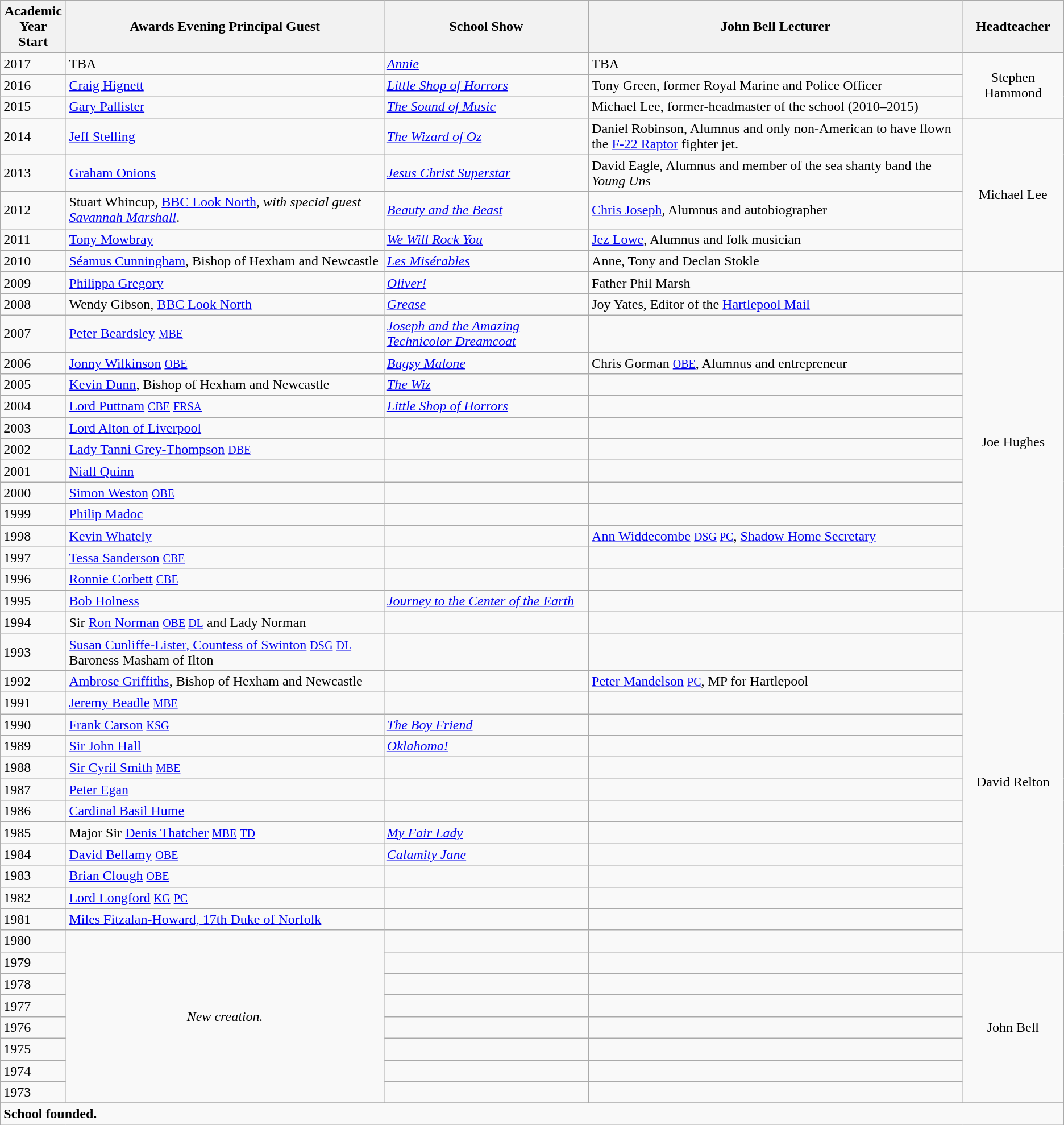<table class="wikitable" border="1">
<tr>
<th>Academic <br> Year Start</th>
<th>Awards Evening Principal Guest</th>
<th>School Show</th>
<th>John Bell Lecturer</th>
<th>Headteacher</th>
</tr>
<tr>
<td>2017</td>
<td>TBA</td>
<td><em><a href='#'>Annie</a></em></td>
<td>TBA</td>
<td rowspan=3 style="text-align: center;">Stephen Hammond</td>
</tr>
<tr>
<td>2016</td>
<td><a href='#'>Craig Hignett</a></td>
<td><em><a href='#'>Little Shop of Horrors</a></em></td>
<td>Tony Green, former Royal Marine and Police Officer</td>
</tr>
<tr>
<td>2015</td>
<td><a href='#'>Gary Pallister</a></td>
<td><em><a href='#'>The Sound of Music</a></em></td>
<td>Michael Lee, former-headmaster of the school (2010–2015)</td>
</tr>
<tr>
<td>2014</td>
<td><a href='#'>Jeff Stelling</a></td>
<td><em><a href='#'>The Wizard of Oz</a></em></td>
<td>Daniel Robinson, Alumnus and only non-American to have flown the <a href='#'>F-22 Raptor</a> fighter jet.</td>
<td rowspan = 5 style="text-align: center;">Michael Lee</td>
</tr>
<tr>
<td>2013</td>
<td><a href='#'>Graham Onions</a></td>
<td><em><a href='#'>Jesus Christ Superstar</a></em></td>
<td>David Eagle, Alumnus and member of the sea shanty band the <em>Young Uns</em></td>
</tr>
<tr>
<td>2012</td>
<td>Stuart Whincup, <a href='#'>BBC Look North</a>, <em>with special guest <a href='#'>Savannah Marshall</a></em>.</td>
<td><em><a href='#'>Beauty and the Beast</a></em></td>
<td><a href='#'>Chris Joseph</a>, Alumnus and autobiographer</td>
</tr>
<tr>
<td>2011</td>
<td><a href='#'>Tony Mowbray</a></td>
<td><em><a href='#'>We Will Rock You</a></em></td>
<td><a href='#'>Jez Lowe</a>, Alumnus and folk musician</td>
</tr>
<tr>
<td>2010</td>
<td><a href='#'>Séamus Cunningham</a>, Bishop of Hexham and Newcastle</td>
<td><em><a href='#'>Les Misérables</a></em></td>
<td>Anne, Tony and Declan Stokle</td>
</tr>
<tr>
<td>2009</td>
<td><a href='#'>Philippa Gregory</a></td>
<td><em><a href='#'>Oliver!</a></em></td>
<td>Father Phil Marsh</td>
<td rowspan=15 style="text-align: center;">Joe Hughes</td>
</tr>
<tr>
<td>2008</td>
<td>Wendy Gibson, <a href='#'>BBC Look North</a></td>
<td><em><a href='#'>Grease</a></em></td>
<td>Joy Yates, Editor of the <a href='#'>Hartlepool Mail</a></td>
</tr>
<tr>
<td>2007</td>
<td><a href='#'>Peter Beardsley</a> <small><a href='#'>MBE</a></small></td>
<td><em><a href='#'>Joseph and the Amazing Technicolor Dreamcoat</a></em></td>
<td></td>
</tr>
<tr>
<td>2006</td>
<td><a href='#'>Jonny Wilkinson</a> <small><a href='#'>OBE</a></small></td>
<td><em><a href='#'>Bugsy Malone</a></em></td>
<td>Chris Gorman <small><a href='#'>OBE</a></small>, Alumnus and entrepreneur</td>
</tr>
<tr>
<td>2005</td>
<td><a href='#'>Kevin Dunn</a>, Bishop of Hexham and Newcastle</td>
<td><em><a href='#'>The Wiz</a></em></td>
<td></td>
</tr>
<tr>
<td>2004</td>
<td><a href='#'>Lord Puttnam</a> <small><a href='#'>CBE</a></small> <small><a href='#'>FRSA</a></small></td>
<td><em><a href='#'>Little Shop of Horrors</a></em></td>
<td></td>
</tr>
<tr>
<td>2003</td>
<td><a href='#'>Lord Alton of Liverpool</a></td>
<td></td>
<td></td>
</tr>
<tr>
<td>2002</td>
<td><a href='#'>Lady Tanni Grey-Thompson</a> <small><a href='#'>DBE</a></small></td>
<td></td>
<td></td>
</tr>
<tr>
<td>2001</td>
<td><a href='#'>Niall Quinn</a></td>
<td></td>
<td></td>
</tr>
<tr>
<td>2000</td>
<td><a href='#'>Simon Weston</a> <small><a href='#'>OBE</a></small></td>
<td></td>
<td></td>
</tr>
<tr>
<td>1999</td>
<td><a href='#'>Philip Madoc</a></td>
<td></td>
<td></td>
</tr>
<tr>
<td>1998</td>
<td><a href='#'>Kevin Whately</a></td>
<td></td>
<td><a href='#'>Ann Widdecombe</a> <small><a href='#'>DSG</a> <a href='#'>PC</a></small>, <a href='#'>Shadow Home Secretary</a></td>
</tr>
<tr>
<td>1997</td>
<td><a href='#'>Tessa Sanderson</a> <small><a href='#'>CBE</a></small></td>
<td></td>
<td></td>
</tr>
<tr>
<td>1996</td>
<td><a href='#'>Ronnie Corbett</a> <small><a href='#'>CBE</a></small></td>
<td></td>
<td></td>
</tr>
<tr>
<td>1995</td>
<td><a href='#'>Bob Holness</a></td>
<td><em><a href='#'>Journey to the Center of the Earth</a></em></td>
<td></td>
</tr>
<tr>
<td>1994</td>
<td>Sir <a href='#'>Ron Norman</a> <small><a href='#'>OBE</a> <a href='#'>DL</a></small> and Lady Norman</td>
<td></td>
<td></td>
<td rowspan=15 style="text-align: center;">David Relton</td>
</tr>
<tr>
<td>1993</td>
<td><a href='#'>Susan Cunliffe-Lister, Countess of Swinton</a> <small><a href='#'>DSG</a></small> <small><a href='#'>DL</a></small> Baroness Masham of Ilton</td>
<td></td>
<td></td>
</tr>
<tr>
<td>1992</td>
<td><a href='#'>Ambrose Griffiths</a>, Bishop of Hexham and Newcastle</td>
<td></td>
<td><a href='#'>Peter Mandelson</a> <small><a href='#'>PC</a></small>, MP for Hartlepool</td>
</tr>
<tr>
<td>1991</td>
<td><a href='#'>Jeremy Beadle</a> <small><a href='#'>MBE</a></small></td>
<td></td>
<td></td>
</tr>
<tr>
<td>1990</td>
<td><a href='#'>Frank Carson</a> <small><a href='#'>KSG</a></small></td>
<td><em><a href='#'>The Boy Friend</a></em></td>
<td></td>
</tr>
<tr>
<td>1989</td>
<td><a href='#'>Sir John Hall</a></td>
<td><em><a href='#'>Oklahoma!</a></em></td>
<td></td>
</tr>
<tr>
<td>1988</td>
<td><a href='#'>Sir Cyril Smith</a> <small><a href='#'>MBE</a></small></td>
<td></td>
<td></td>
</tr>
<tr>
<td>1987</td>
<td><a href='#'>Peter Egan</a></td>
<td></td>
<td></td>
</tr>
<tr>
<td>1986</td>
<td><a href='#'>Cardinal Basil Hume</a></td>
<td></td>
<td></td>
</tr>
<tr>
<td>1985</td>
<td>Major Sir <a href='#'>Denis Thatcher</a> <small><a href='#'>MBE</a></small> <small><a href='#'>TD</a></small></td>
<td><em><a href='#'>My Fair Lady</a></em></td>
<td></td>
</tr>
<tr>
<td>1984</td>
<td><a href='#'>David Bellamy</a> <small><a href='#'>OBE</a></small></td>
<td><em><a href='#'>Calamity Jane</a></em></td>
<td></td>
</tr>
<tr>
<td>1983</td>
<td><a href='#'>Brian Clough</a> <small><a href='#'>OBE</a></small></td>
<td></td>
<td></td>
</tr>
<tr>
<td>1982</td>
<td><a href='#'>Lord Longford</a> <small><a href='#'>KG</a></small> <small><a href='#'>PC</a></small></td>
<td></td>
<td></td>
</tr>
<tr>
<td>1981</td>
<td><a href='#'>Miles Fitzalan-Howard, 17th Duke of Norfolk</a></td>
<td></td>
<td></td>
</tr>
<tr>
<td>1980</td>
<td rowspan = 8 style="text-align: center;"><em>New creation.</em></td>
<td></td>
<td></td>
</tr>
<tr>
<td>1979</td>
<td></td>
<td></td>
<td rowspan = 7 style="text-align: center;">John Bell</td>
</tr>
<tr>
<td>1978</td>
<td></td>
<td></td>
</tr>
<tr>
<td>1977</td>
<td></td>
<td></td>
</tr>
<tr>
<td>1976</td>
<td></td>
<td></td>
</tr>
<tr>
<td>1975</td>
<td></td>
<td></td>
</tr>
<tr>
<td>1974</td>
<td></td>
<td></td>
</tr>
<tr>
<td>1973</td>
<td></td>
<td></td>
</tr>
<tr>
</tr>
<tr>
<td colspan = 5><div> <strong>School founded.</strong></div></td>
</tr>
</table>
